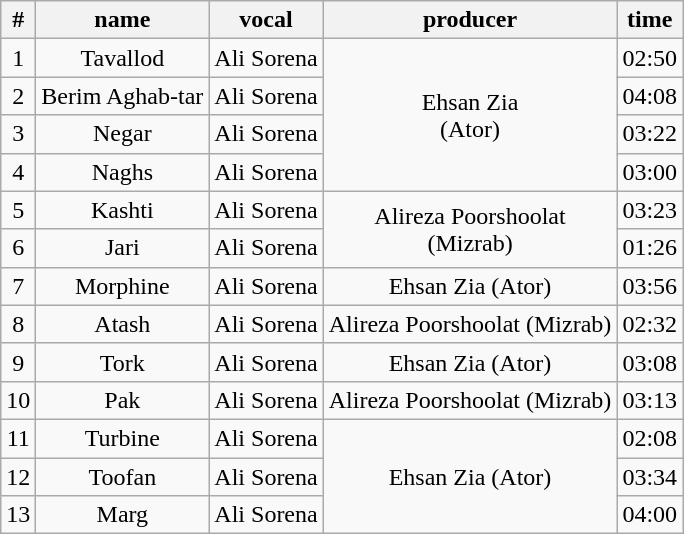<table class="wikitable" style="text-align:center;">
<tr>
<th>#</th>
<th>name</th>
<th>vocal</th>
<th>producer</th>
<th>time</th>
</tr>
<tr>
<td>1</td>
<td>Tavallod</td>
<td>Ali Sorena</td>
<td rowspan="4">Ehsan Zia<br>(Ator)</td>
<td>02:50</td>
</tr>
<tr>
<td>2</td>
<td>Berim Aghab-tar</td>
<td>Ali Sorena</td>
<td>04:08</td>
</tr>
<tr>
<td>3</td>
<td>Negar</td>
<td>Ali Sorena</td>
<td>03:22</td>
</tr>
<tr>
<td>4</td>
<td>Naghs</td>
<td>Ali Sorena</td>
<td>03:00</td>
</tr>
<tr>
<td>5</td>
<td>Kashti</td>
<td>Ali Sorena</td>
<td rowspan="2">Alireza Poorshoolat<br>(Mizrab)</td>
<td>03:23</td>
</tr>
<tr>
<td>6</td>
<td>Jari</td>
<td>Ali Sorena</td>
<td>01:26</td>
</tr>
<tr>
<td>7</td>
<td>Morphine</td>
<td>Ali Sorena</td>
<td>Ehsan Zia (Ator)</td>
<td>03:56</td>
</tr>
<tr>
<td>8</td>
<td>Atash</td>
<td>Ali Sorena</td>
<td>Alireza Poorshoolat (Mizrab)</td>
<td>02:32</td>
</tr>
<tr>
<td>9</td>
<td>Tork</td>
<td>Ali Sorena</td>
<td>Ehsan Zia (Ator)</td>
<td>03:08</td>
</tr>
<tr>
<td>10</td>
<td>Pak</td>
<td>Ali Sorena</td>
<td>Alireza Poorshoolat (Mizrab)</td>
<td>03:13</td>
</tr>
<tr>
<td>11</td>
<td>Turbine</td>
<td>Ali Sorena</td>
<td rowspan="3">Ehsan Zia (Ator)</td>
<td>02:08</td>
</tr>
<tr>
<td>12</td>
<td>Toofan</td>
<td>Ali Sorena</td>
<td>03:34</td>
</tr>
<tr>
<td>13</td>
<td>Marg</td>
<td>Ali Sorena</td>
<td>04:00</td>
</tr>
</table>
